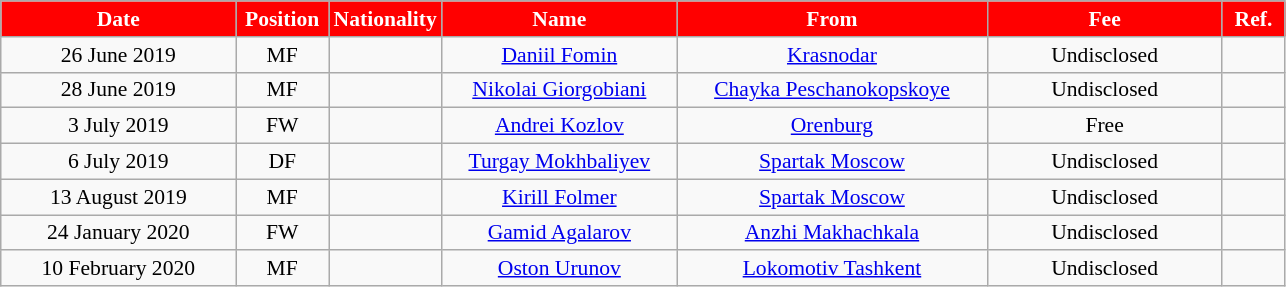<table class="wikitable"  style="text-align:center; font-size:90%; ">
<tr>
<th style="background:#FF0000; color:white; width:150px;">Date</th>
<th style="background:#FF0000; color:white; width:55px;">Position</th>
<th style="background:#FF0000; color:white; width:505x;">Nationality</th>
<th style="background:#FF0000; color:white; width:150px;">Name</th>
<th style="background:#FF0000; color:white; width:200px;">From</th>
<th style="background:#FF0000; color:white; width:150px;">Fee</th>
<th style="background:#FF0000; color:white; width:35px;">Ref.</th>
</tr>
<tr>
<td>26 June 2019</td>
<td>MF</td>
<td></td>
<td><a href='#'>Daniil Fomin</a></td>
<td><a href='#'>Krasnodar</a></td>
<td>Undisclosed</td>
<td></td>
</tr>
<tr>
<td>28 June 2019</td>
<td>MF</td>
<td></td>
<td><a href='#'>Nikolai Giorgobiani</a></td>
<td><a href='#'>Chayka Peschanokopskoye</a></td>
<td>Undisclosed</td>
<td></td>
</tr>
<tr>
<td>3 July 2019</td>
<td>FW</td>
<td></td>
<td><a href='#'>Andrei Kozlov</a></td>
<td><a href='#'>Orenburg</a></td>
<td>Free</td>
<td></td>
</tr>
<tr>
<td>6 July 2019</td>
<td>DF</td>
<td></td>
<td><a href='#'>Turgay Mokhbaliyev</a></td>
<td><a href='#'>Spartak Moscow</a></td>
<td>Undisclosed</td>
<td></td>
</tr>
<tr>
<td>13 August 2019</td>
<td>MF</td>
<td></td>
<td><a href='#'>Kirill Folmer</a></td>
<td><a href='#'>Spartak Moscow</a></td>
<td>Undisclosed</td>
<td></td>
</tr>
<tr>
<td>24 January 2020</td>
<td>FW</td>
<td></td>
<td><a href='#'>Gamid Agalarov</a></td>
<td><a href='#'>Anzhi Makhachkala</a></td>
<td>Undisclosed</td>
<td></td>
</tr>
<tr>
<td>10 February 2020</td>
<td>MF</td>
<td></td>
<td><a href='#'>Oston Urunov</a></td>
<td><a href='#'>Lokomotiv Tashkent</a></td>
<td>Undisclosed</td>
<td></td>
</tr>
</table>
